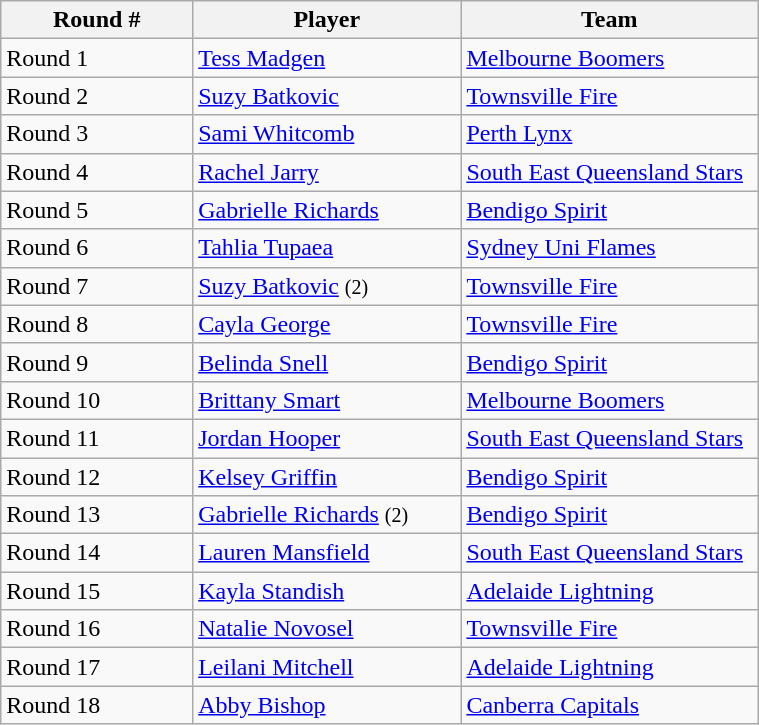<table class="wikitable" style="width: 40%">
<tr>
<th rowspan=1 width=30>Round #</th>
<th width=40>Player</th>
<th width=40>Team</th>
</tr>
<tr>
<td>Round 1</td>
<td><a href='#'>Tess Madgen</a></td>
<td><a href='#'>Melbourne Boomers</a></td>
</tr>
<tr>
<td>Round 2</td>
<td><a href='#'>Suzy Batkovic</a></td>
<td><a href='#'>Townsville Fire</a></td>
</tr>
<tr>
<td>Round 3</td>
<td><a href='#'>Sami Whitcomb</a></td>
<td><a href='#'>Perth Lynx</a></td>
</tr>
<tr>
<td>Round 4</td>
<td><a href='#'>Rachel Jarry</a></td>
<td><a href='#'>South East Queensland Stars</a></td>
</tr>
<tr>
<td>Round 5</td>
<td><a href='#'>Gabrielle Richards</a></td>
<td><a href='#'>Bendigo Spirit</a></td>
</tr>
<tr>
<td>Round 6</td>
<td><a href='#'>Tahlia Tupaea</a></td>
<td><a href='#'>Sydney Uni Flames</a></td>
</tr>
<tr>
<td>Round 7</td>
<td><a href='#'>Suzy Batkovic</a> <small> (2) </small></td>
<td><a href='#'>Townsville Fire</a></td>
</tr>
<tr>
<td>Round 8</td>
<td><a href='#'>Cayla George</a></td>
<td><a href='#'>Townsville Fire</a></td>
</tr>
<tr>
<td>Round 9</td>
<td><a href='#'>Belinda Snell</a></td>
<td><a href='#'>Bendigo Spirit</a></td>
</tr>
<tr>
<td>Round 10</td>
<td><a href='#'>Brittany Smart</a></td>
<td><a href='#'>Melbourne Boomers</a></td>
</tr>
<tr>
<td>Round 11</td>
<td><a href='#'>Jordan Hooper</a></td>
<td><a href='#'>South East Queensland Stars</a></td>
</tr>
<tr>
<td>Round 12</td>
<td><a href='#'>Kelsey Griffin</a></td>
<td><a href='#'>Bendigo Spirit</a></td>
</tr>
<tr>
<td>Round 13</td>
<td><a href='#'>Gabrielle Richards</a> <small> (2) </small></td>
<td><a href='#'>Bendigo Spirit</a></td>
</tr>
<tr>
<td>Round 14</td>
<td><a href='#'>Lauren Mansfield</a></td>
<td><a href='#'>South East Queensland Stars</a></td>
</tr>
<tr>
<td>Round 15</td>
<td><a href='#'>Kayla Standish</a></td>
<td><a href='#'>Adelaide Lightning</a></td>
</tr>
<tr>
<td>Round 16</td>
<td><a href='#'>Natalie Novosel</a></td>
<td><a href='#'>Townsville Fire</a></td>
</tr>
<tr>
<td>Round 17</td>
<td><a href='#'>Leilani Mitchell</a></td>
<td><a href='#'>Adelaide Lightning</a></td>
</tr>
<tr>
<td>Round 18</td>
<td><a href='#'>Abby Bishop</a></td>
<td><a href='#'>Canberra Capitals</a></td>
</tr>
</table>
